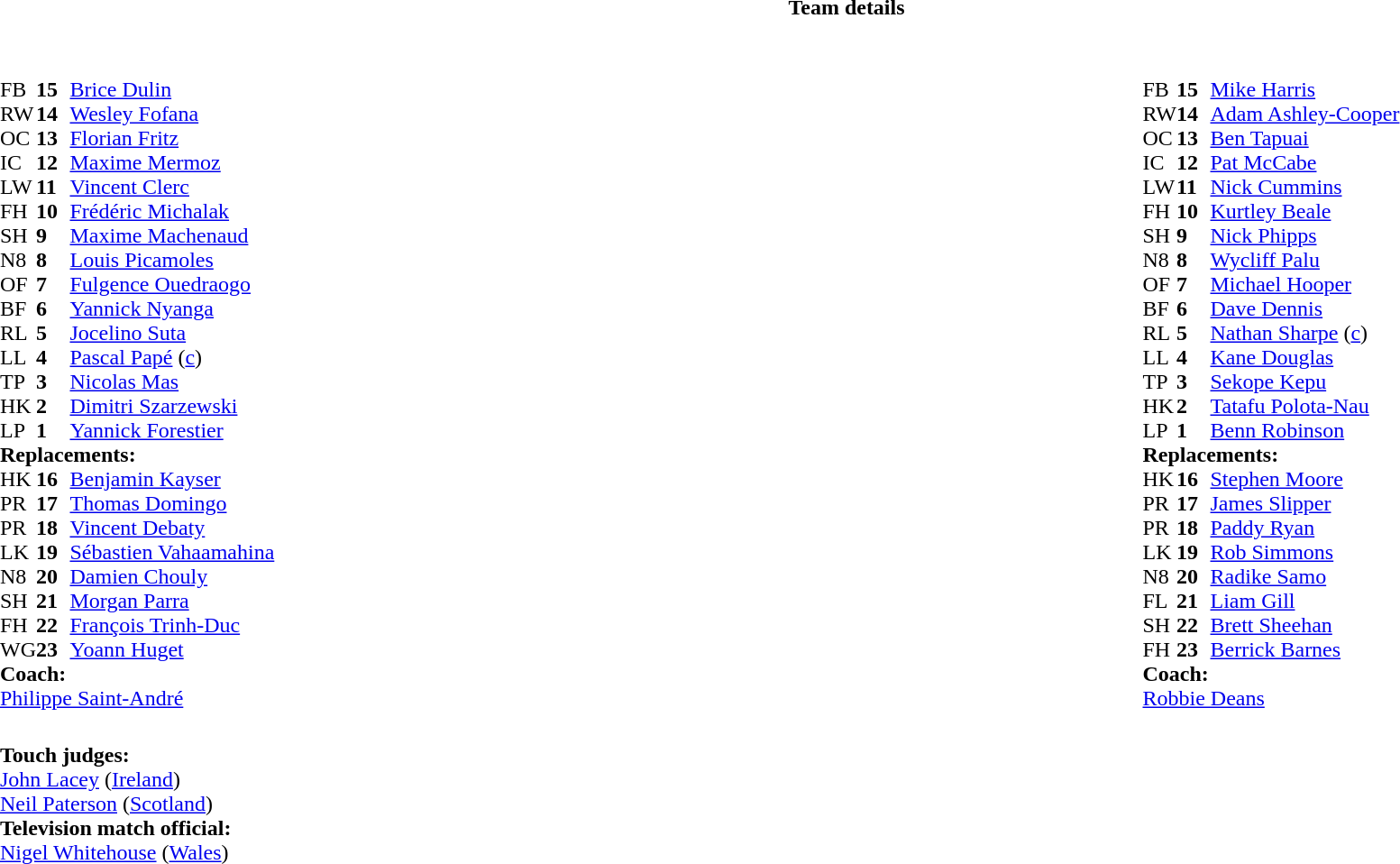<table border="0" width="100%" class="collapsible collapsed">
<tr>
<th>Team details</th>
</tr>
<tr>
<td><br><table width="100%">
<tr>
<td valign="top" width="50%"><br><table style="font-size: 100%" cellspacing="0" cellpadding="0">
<tr>
<th width="25"></th>
<th width="25"></th>
</tr>
<tr>
<td>FB</td>
<td><strong>15</strong></td>
<td><a href='#'>Brice Dulin</a></td>
</tr>
<tr>
<td>RW</td>
<td><strong>14</strong></td>
<td><a href='#'>Wesley Fofana</a></td>
</tr>
<tr>
<td>OC</td>
<td><strong>13</strong></td>
<td><a href='#'>Florian Fritz</a></td>
<td></td>
<td></td>
</tr>
<tr>
<td>IC</td>
<td><strong>12</strong></td>
<td><a href='#'>Maxime Mermoz</a></td>
</tr>
<tr>
<td>LW</td>
<td><strong>11</strong></td>
<td><a href='#'>Vincent Clerc</a></td>
</tr>
<tr>
<td>FH</td>
<td><strong>10</strong></td>
<td><a href='#'>Frédéric Michalak</a></td>
<td></td>
<td></td>
</tr>
<tr>
<td>SH</td>
<td><strong>9</strong></td>
<td><a href='#'>Maxime Machenaud</a></td>
<td></td>
<td></td>
</tr>
<tr>
<td>N8</td>
<td><strong>8</strong></td>
<td><a href='#'>Louis Picamoles</a></td>
<td></td>
<td></td>
</tr>
<tr>
<td>OF</td>
<td><strong>7</strong></td>
<td><a href='#'>Fulgence Ouedraogo</a></td>
</tr>
<tr>
<td>BF</td>
<td><strong>6</strong></td>
<td><a href='#'>Yannick Nyanga</a></td>
<td></td>
<td></td>
</tr>
<tr>
<td>RL</td>
<td><strong>5</strong></td>
<td><a href='#'>Jocelino Suta</a></td>
</tr>
<tr>
<td>LL</td>
<td><strong>4</strong></td>
<td><a href='#'>Pascal Papé</a> (<a href='#'>c</a>)</td>
</tr>
<tr>
<td>TP</td>
<td><strong>3</strong></td>
<td><a href='#'>Nicolas Mas</a></td>
<td></td>
<td></td>
</tr>
<tr>
<td>HK</td>
<td><strong>2</strong></td>
<td><a href='#'>Dimitri Szarzewski</a></td>
<td></td>
<td></td>
</tr>
<tr>
<td>LP</td>
<td><strong>1</strong></td>
<td><a href='#'>Yannick Forestier</a></td>
<td></td>
<td></td>
</tr>
<tr>
<td colspan=3><strong>Replacements:</strong></td>
</tr>
<tr>
<td>HK</td>
<td><strong>16</strong></td>
<td><a href='#'>Benjamin Kayser</a></td>
<td></td>
<td></td>
</tr>
<tr>
<td>PR</td>
<td><strong>17</strong></td>
<td><a href='#'>Thomas Domingo</a></td>
<td></td>
<td></td>
</tr>
<tr>
<td>PR</td>
<td><strong>18</strong></td>
<td><a href='#'>Vincent Debaty</a></td>
<td></td>
<td></td>
</tr>
<tr>
<td>LK</td>
<td><strong>19</strong></td>
<td><a href='#'>Sébastien Vahaamahina</a></td>
<td></td>
<td></td>
</tr>
<tr>
<td>N8</td>
<td><strong>20</strong></td>
<td><a href='#'>Damien Chouly</a></td>
<td></td>
<td></td>
</tr>
<tr>
<td>SH</td>
<td><strong>21</strong></td>
<td><a href='#'>Morgan Parra</a></td>
<td></td>
<td></td>
</tr>
<tr>
<td>FH</td>
<td><strong>22</strong></td>
<td><a href='#'>François Trinh-Duc</a></td>
<td></td>
<td></td>
</tr>
<tr>
<td>WG</td>
<td><strong>23</strong></td>
<td><a href='#'>Yoann Huget</a></td>
<td></td>
<td></td>
</tr>
<tr>
<td colspan=3><strong>Coach:</strong></td>
</tr>
<tr>
<td colspan="4"><a href='#'>Philippe Saint-André</a></td>
</tr>
</table>
</td>
<td valign="top" width="50%"><br><table style="font-size: 100%" cellspacing="0" cellpadding="0" align="center">
<tr>
<th width="25"></th>
<th width="25"></th>
</tr>
<tr>
<td>FB</td>
<td><strong>15</strong></td>
<td><a href='#'>Mike Harris</a></td>
<td></td>
<td></td>
</tr>
<tr>
<td>RW</td>
<td><strong>14</strong></td>
<td><a href='#'>Adam Ashley-Cooper</a></td>
</tr>
<tr>
<td>OC</td>
<td><strong>13</strong></td>
<td><a href='#'>Ben Tapuai</a></td>
</tr>
<tr>
<td>IC</td>
<td><strong>12</strong></td>
<td><a href='#'>Pat McCabe</a></td>
</tr>
<tr>
<td>LW</td>
<td><strong>11</strong></td>
<td><a href='#'>Nick Cummins</a></td>
</tr>
<tr>
<td>FH</td>
<td><strong>10</strong></td>
<td><a href='#'>Kurtley Beale</a></td>
</tr>
<tr>
<td>SH</td>
<td><strong>9</strong></td>
<td><a href='#'>Nick Phipps</a></td>
</tr>
<tr>
<td>N8</td>
<td><strong>8</strong></td>
<td><a href='#'>Wycliff Palu</a></td>
<td></td>
<td></td>
</tr>
<tr>
<td>OF</td>
<td><strong>7</strong></td>
<td><a href='#'>Michael Hooper</a></td>
</tr>
<tr>
<td>BF</td>
<td><strong>6</strong></td>
<td><a href='#'>Dave Dennis</a></td>
<td></td>
<td></td>
</tr>
<tr>
<td>RL</td>
<td><strong>5</strong></td>
<td><a href='#'>Nathan Sharpe</a> (<a href='#'>c</a>)</td>
<td></td>
<td></td>
</tr>
<tr>
<td>LL</td>
<td><strong>4</strong></td>
<td><a href='#'>Kane Douglas</a></td>
</tr>
<tr>
<td>TP</td>
<td><strong>3</strong></td>
<td><a href='#'>Sekope Kepu</a></td>
<td></td>
<td></td>
<td></td>
<td></td>
</tr>
<tr>
<td>HK</td>
<td><strong>2</strong></td>
<td><a href='#'>Tatafu Polota-Nau</a></td>
<td></td>
<td></td>
</tr>
<tr>
<td>LP</td>
<td><strong>1</strong></td>
<td><a href='#'>Benn Robinson</a></td>
<td></td>
<td colspan="2"></td>
<td></td>
</tr>
<tr>
<td colspan=3><strong>Replacements:</strong></td>
</tr>
<tr>
<td>HK</td>
<td><strong>16</strong></td>
<td><a href='#'>Stephen Moore</a></td>
<td></td>
<td></td>
</tr>
<tr>
<td>PR</td>
<td><strong>17</strong></td>
<td><a href='#'>James Slipper</a></td>
<td></td>
<td></td>
<td></td>
<td></td>
</tr>
<tr>
<td>PR</td>
<td><strong>18</strong></td>
<td><a href='#'>Paddy Ryan</a></td>
<td></td>
<td></td>
<td></td>
<td></td>
</tr>
<tr>
<td>LK</td>
<td><strong>19</strong></td>
<td><a href='#'>Rob Simmons</a></td>
<td></td>
<td></td>
</tr>
<tr>
<td>N8</td>
<td><strong>20</strong></td>
<td><a href='#'>Radike Samo</a></td>
<td></td>
<td></td>
</tr>
<tr>
<td>FL</td>
<td><strong>21</strong></td>
<td><a href='#'>Liam Gill</a></td>
<td></td>
<td></td>
</tr>
<tr>
<td>SH</td>
<td><strong>22</strong></td>
<td><a href='#'>Brett Sheehan</a></td>
</tr>
<tr>
<td>FH</td>
<td><strong>23</strong></td>
<td><a href='#'>Berrick Barnes</a></td>
<td></td>
<td></td>
</tr>
<tr>
<td colspan=3><strong>Coach:</strong></td>
</tr>
<tr>
<td colspan="4"> <a href='#'>Robbie Deans</a></td>
</tr>
</table>
</td>
</tr>
</table>
<table width=100% style="font-size: 100%">
<tr>
<td><br><strong>Touch judges:</strong>
<br><a href='#'>John Lacey</a> (<a href='#'>Ireland</a>)
<br><a href='#'>Neil Paterson</a> (<a href='#'>Scotland</a>)
<br><strong>Television match official:</strong>
<br><a href='#'>Nigel Whitehouse</a> (<a href='#'>Wales</a>)</td>
</tr>
</table>
</td>
</tr>
</table>
